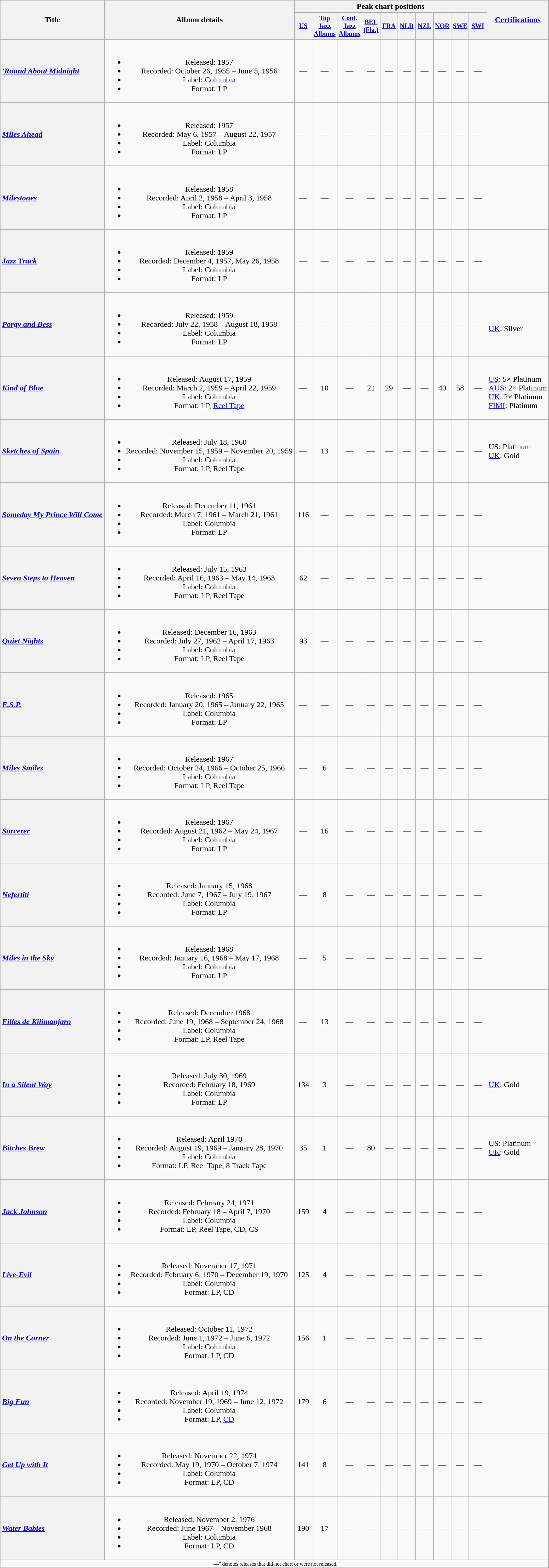<table class="wikitable plainrowheaders" style="text-align:center">
<tr>
<th scope=col rowspan="2">Title</th>
<th scope=col rowspan="2">Album details</th>
<th scope=col colspan="10">Peak chart positions</th>
<th scope=col rowspan="2"><a href='#'>Certifications</a></th>
</tr>
<tr style="font-size:smaller;">
<th width="30"><a href='#'>US</a><br></th>
<th width="30"><a href='#'>Top <br>Jazz Albums</a><br></th>
<th width="30"><a href='#'>Cont. <br>Jazz Albums</a><br></th>
<th width="30"><a href='#'>BEL (Fla.)</a><br></th>
<th width="30"><a href='#'>FRA</a><br></th>
<th width="30"><a href='#'>NLD</a><br></th>
<th width="30"><a href='#'>NZL</a><br></th>
<th width="30"><a href='#'>NOR</a><br></th>
<th width="30"><a href='#'>SWE</a><br></th>
<th width="30"><a href='#'>SWI</a><br></th>
</tr>
<tr>
<th scope=row style="text-align:left"><em><a href='#'>'Round About Midnight</a></em></th>
<td><br><ul><li>Released: 1957</li><li>Recorded: October 26, 1955 – June 5, 1956</li><li>Label: <a href='#'>Columbia</a></li><li>Format: LP</li></ul></td>
<td>—</td>
<td>—</td>
<td>—</td>
<td>—</td>
<td>—</td>
<td>—</td>
<td>—</td>
<td>—</td>
<td>—</td>
<td>—</td>
<td></td>
</tr>
<tr>
<th scope=row style="text-align:left"><em><a href='#'>Miles Ahead</a></em></th>
<td><br><ul><li>Released: 1957</li><li>Recorded: May 6, 1957 – August 22, 1957</li><li>Label: Columbia</li><li>Format: LP</li></ul></td>
<td>—</td>
<td>—</td>
<td>—</td>
<td>—</td>
<td>—</td>
<td>—</td>
<td>—</td>
<td>—</td>
<td>—</td>
<td>—</td>
<td></td>
</tr>
<tr>
<th scope=row style="text-align:left"><em><a href='#'>Milestones</a></em></th>
<td><br><ul><li>Released: 1958</li><li>Recorded: April 2, 1958 – April 3, 1958</li><li>Label: Columbia</li><li>Format: LP</li></ul></td>
<td>—</td>
<td>—</td>
<td>—</td>
<td>—</td>
<td>—</td>
<td>—</td>
<td>—</td>
<td>—</td>
<td>—</td>
<td>—</td>
<td></td>
</tr>
<tr>
<th scope=row style="text-align:left"><em><a href='#'>Jazz Track</a></em></th>
<td><br><ul><li>Released: 1959</li><li>Recorded: December 4, 1957, May 26, 1958</li><li>Label: Columbia</li><li>Format: LP</li></ul></td>
<td>—</td>
<td>—</td>
<td>—</td>
<td>—</td>
<td>—</td>
<td>—</td>
<td>—</td>
<td>—</td>
<td>—</td>
<td>—</td>
<td></td>
</tr>
<tr>
<th scope=row style="text-align:left"><em><a href='#'>Porgy and Bess</a></em></th>
<td><br><ul><li>Released: 1959</li><li>Recorded: July 22, 1958 – August 18, 1958</li><li>Label: Columbia</li><li>Format: LP</li></ul></td>
<td>—</td>
<td>—</td>
<td>—</td>
<td>—</td>
<td>—</td>
<td>—</td>
<td>—</td>
<td>—</td>
<td>—</td>
<td>—</td>
<td style="text-align:left"><br><a href='#'>UK</a>: Silver</td>
</tr>
<tr>
<th scope=row style="text-align:left"><em><a href='#'>Kind of Blue</a></em></th>
<td><br><ul><li>Released: August 17, 1959</li><li>Recorded: March 2, 1959 – April 22, 1959</li><li>Label: Columbia</li><li>Format: LP, <a href='#'>Reel Tape</a></li></ul></td>
<td>—</td>
<td>10</td>
<td>—</td>
<td>21</td>
<td>29</td>
<td>—</td>
<td>—</td>
<td>40</td>
<td>58</td>
<td>—</td>
<td style="text-align:left"><br><a href='#'>US</a>: 5× Platinum<br>
<a href='#'>AUS</a>: 2× Platinum<br>
<a href='#'>UK</a>: 2× Platinum<br>
<a href='#'>FIMI</a>: Platinum</td>
</tr>
<tr>
<th scope=row style="text-align:left"><em><a href='#'>Sketches of Spain</a></em></th>
<td><br><ul><li>Released: July 18, 1960</li><li>Recorded: November 15, 1959 – November 20, 1959</li><li>Label: Columbia</li><li>Format: LP, Reel Tape</li></ul></td>
<td>—</td>
<td>13</td>
<td>—</td>
<td>—</td>
<td>—</td>
<td>—</td>
<td>—</td>
<td>—</td>
<td>—</td>
<td>—</td>
<td style="text-align:left">US: Platinum<br><a href='#'>UK</a>: Gold</td>
</tr>
<tr>
<th scope=row style="text-align:left"><em><a href='#'>Someday My Prince Will Come</a></em></th>
<td><br><ul><li>Released: December 11, 1961</li><li>Recorded: March 7, 1961 – March 21, 1961</li><li>Label: Columbia</li><li>Format: LP</li></ul></td>
<td>116</td>
<td>—</td>
<td>—</td>
<td>—</td>
<td>—</td>
<td>—</td>
<td>—</td>
<td>—</td>
<td>—</td>
<td>—</td>
<td></td>
</tr>
<tr>
<th scope="row" style="text-align:left"><em><a href='#'>Seven Steps to Heaven</a></em></th>
<td><br><ul><li>Released: July 15, 1963</li><li>Recorded: April 16, 1963 – May 14, 1963</li><li>Label: Columbia</li><li>Format: LP, Reel Tape</li></ul></td>
<td>62</td>
<td>—</td>
<td>—</td>
<td>—</td>
<td>—</td>
<td>—</td>
<td>—</td>
<td>—</td>
<td>—</td>
<td>—</td>
<td></td>
</tr>
<tr>
<th scope=row style="text-align:left"><em><a href='#'>Quiet Nights</a></em></th>
<td><br><ul><li>Released: December 16, 1963</li><li>Recorded: July 27, 1962 – April 17, 1963</li><li>Label: Columbia</li><li>Format: LP, Reel Tape</li></ul></td>
<td>93</td>
<td>—</td>
<td>—</td>
<td>—</td>
<td>—</td>
<td>—</td>
<td>—</td>
<td>—</td>
<td>—</td>
<td>—</td>
<td></td>
</tr>
<tr>
<th scope=row style="text-align:left"><em><a href='#'>E.S.P.</a></em></th>
<td><br><ul><li>Released: 1965</li><li>Recorded: January 20, 1965 – January 22, 1965</li><li>Label: Columbia</li><li>Format: LP</li></ul></td>
<td>—</td>
<td>—</td>
<td>—</td>
<td>—</td>
<td>—</td>
<td>—</td>
<td>—</td>
<td>—</td>
<td>—</td>
<td>—</td>
<td></td>
</tr>
<tr>
<th scope=row style="text-align:left"><em><a href='#'>Miles Smiles</a></em></th>
<td><br><ul><li>Released: 1967</li><li>Recorded: October 24, 1966 – October 25, 1966</li><li>Label: Columbia</li><li>Format: LP, Reel Tape</li></ul></td>
<td>—</td>
<td>6</td>
<td>—</td>
<td>—</td>
<td>—</td>
<td>—</td>
<td>—</td>
<td>—</td>
<td>—</td>
<td>—</td>
<td></td>
</tr>
<tr>
<th scope=row style="text-align:left"><em><a href='#'>Sorcerer</a></em></th>
<td><br><ul><li>Released: 1967</li><li>Recorded: August 21, 1962 – May 24, 1967</li><li>Label: Columbia</li><li>Format: LP</li></ul></td>
<td>—</td>
<td>16</td>
<td>—</td>
<td>—</td>
<td>—</td>
<td>—</td>
<td>—</td>
<td>—</td>
<td>—</td>
<td>—</td>
<td></td>
</tr>
<tr>
<th scope=row style="text-align:left"><em><a href='#'>Nefertiti</a></em></th>
<td><br><ul><li>Released: January 15, 1968</li><li>Recorded: June 7, 1967 – July 19, 1967</li><li>Label: Columbia</li><li>Format: LP</li></ul></td>
<td>—</td>
<td>8</td>
<td>—</td>
<td>—</td>
<td>—</td>
<td>—</td>
<td>—</td>
<td>—</td>
<td>—</td>
<td>—</td>
<td></td>
</tr>
<tr>
<th scope=row style="text-align:left"><em><a href='#'>Miles in the Sky</a></em></th>
<td><br><ul><li>Released: 1968</li><li>Recorded: January 16, 1968 – May 17, 1968</li><li>Label: Columbia</li><li>Format: LP</li></ul></td>
<td>—</td>
<td>5</td>
<td>—</td>
<td>—</td>
<td>—</td>
<td>—</td>
<td>—</td>
<td>—</td>
<td>—</td>
<td>—</td>
<td></td>
</tr>
<tr>
<th scope=row style="text-align:left"><em><a href='#'>Filles de Kilimanjaro</a></em></th>
<td><br><ul><li>Released: December 1968</li><li>Recorded: June 19, 1968 – September 24, 1968</li><li>Label: Columbia</li><li>Format: LP, Reel Tape</li></ul></td>
<td>—</td>
<td>13</td>
<td>—</td>
<td>—</td>
<td>—</td>
<td>—</td>
<td>—</td>
<td>—</td>
<td>—</td>
<td>—</td>
<td></td>
</tr>
<tr>
<th scope=row style="text-align:left"><em><a href='#'>In a Silent Way</a></em></th>
<td><br><ul><li>Released: July 30, 1969</li><li>Recorded: February 18, 1969</li><li>Label: Columbia</li><li>Format: LP</li></ul></td>
<td>134</td>
<td>3</td>
<td>—</td>
<td>—</td>
<td>—</td>
<td>—</td>
<td>—</td>
<td>—</td>
<td>—</td>
<td>—</td>
<td style="text-align:left"><a href='#'>UK</a>: Gold</td>
</tr>
<tr>
<th scope=row style="text-align:left"><em><a href='#'>Bitches Brew</a></em></th>
<td><br><ul><li>Released: April 1970</li><li>Recorded: August 19, 1969 – January 28, 1970</li><li>Label: Columbia</li><li>Format: LP, Reel Tape, 8 Track Tape</li></ul></td>
<td>35</td>
<td>1</td>
<td>—</td>
<td>80</td>
<td>—</td>
<td>—</td>
<td>—</td>
<td>—</td>
<td>—</td>
<td>—</td>
<td style="text-align:left">US: Platinum<br><a href='#'>UK</a>: Gold</td>
</tr>
<tr>
<th scope=row style="text-align:left"><em><a href='#'>Jack Johnson</a></em></th>
<td><br><ul><li>Released: February 24, 1971</li><li>Recorded: February 18 – April 7, 1970</li><li>Label: Columbia</li><li>Format: LP, Reel Tape, CD, CS</li></ul></td>
<td>159</td>
<td>4</td>
<td>—</td>
<td>—</td>
<td>—</td>
<td>—</td>
<td>—</td>
<td>—</td>
<td>—</td>
<td>—</td>
<td></td>
</tr>
<tr>
<th scope=row style="text-align:left"><em><a href='#'>Live-Evil</a></em></th>
<td><br><ul><li>Released: November 17, 1971</li><li>Recorded: February 6, 1970 – December 19, 1970</li><li>Label: Columbia</li><li>Format: LP, CD</li></ul></td>
<td>125</td>
<td>4</td>
<td>—</td>
<td>—</td>
<td>—</td>
<td>—</td>
<td>—</td>
<td>—</td>
<td>—</td>
<td>—</td>
<td></td>
</tr>
<tr>
<th scope=row style="text-align:left"><em><a href='#'>On the Corner</a></em></th>
<td><br><ul><li>Released: October 11, 1972</li><li>Recorded: June 1, 1972 – June 6, 1972</li><li>Label: Columbia</li><li>Format: LP, CD</li></ul></td>
<td>156</td>
<td>1</td>
<td>—</td>
<td>—</td>
<td>—</td>
<td>—</td>
<td>—</td>
<td>—</td>
<td>—</td>
<td>—</td>
<td></td>
</tr>
<tr>
<th scope=row style="text-align:left"><em><a href='#'>Big Fun</a></em></th>
<td><br><ul><li>Released: April 19, 1974</li><li>Recorded: November 19, 1969 – June 12, 1972</li><li>Label: Columbia</li><li>Format: LP, <a href='#'>CD</a></li></ul></td>
<td>179</td>
<td>6</td>
<td>—</td>
<td>—</td>
<td>—</td>
<td>—</td>
<td>—</td>
<td>—</td>
<td>—</td>
<td>—</td>
<td></td>
</tr>
<tr>
<th scope=row style="text-align:left"><em><a href='#'>Get Up with It</a></em></th>
<td><br><ul><li>Released: November 22, 1974</li><li>Recorded: May 19, 1970 – October 7, 1974</li><li>Label: Columbia</li><li>Format: LP, CD</li></ul></td>
<td>141</td>
<td>8</td>
<td>—</td>
<td>—</td>
<td>—</td>
<td>—</td>
<td>—</td>
<td>—</td>
<td>—</td>
<td>—</td>
<td></td>
</tr>
<tr>
<th scope=row style="text-align:left"><em><a href='#'>Water Babies</a></em></th>
<td><br><ul><li>Released: November 2, 1976</li><li>Recorded: June 1967 – November 1968</li><li>Label: Columbia</li><li>Format: LP, CD</li></ul></td>
<td>190</td>
<td>17</td>
<td>—</td>
<td>—</td>
<td>—</td>
<td>—</td>
<td>—</td>
<td>—</td>
<td>—</td>
<td>—</td>
<td></td>
</tr>
<tr>
<td colspan="24" style="font-size:8pt; text-align:center;">"—" denotes releases that did not chart or were not released.</td>
</tr>
</table>
